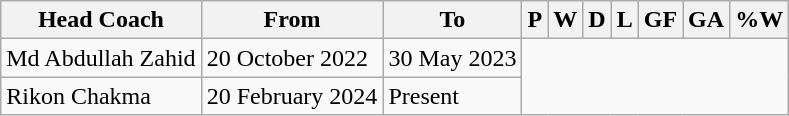<table class="wikitable sortable" style="text-align:center">
<tr>
<th>Head Coach</th>
<th Class="unsortable">From</th>
<th Class="unsortable">To</th>
<th abbr="3">P</th>
<th abbr="1">W</th>
<th abbr="1">D</th>
<th abbr="1">L</th>
<th abbr="4">GF</th>
<th abbr="6">GA</th>
<th abbr="50">%W</th>
</tr>
<tr>
<td align=left> Md Abdullah Zahid</td>
<td align=left>20 October 2022</td>
<td align=left>30 May 2023<br></td>
</tr>
<tr>
<td align=left> Rikon Chakma</td>
<td align=left>20 February 2024</td>
<td align=left>Present<br></td>
</tr>
</table>
